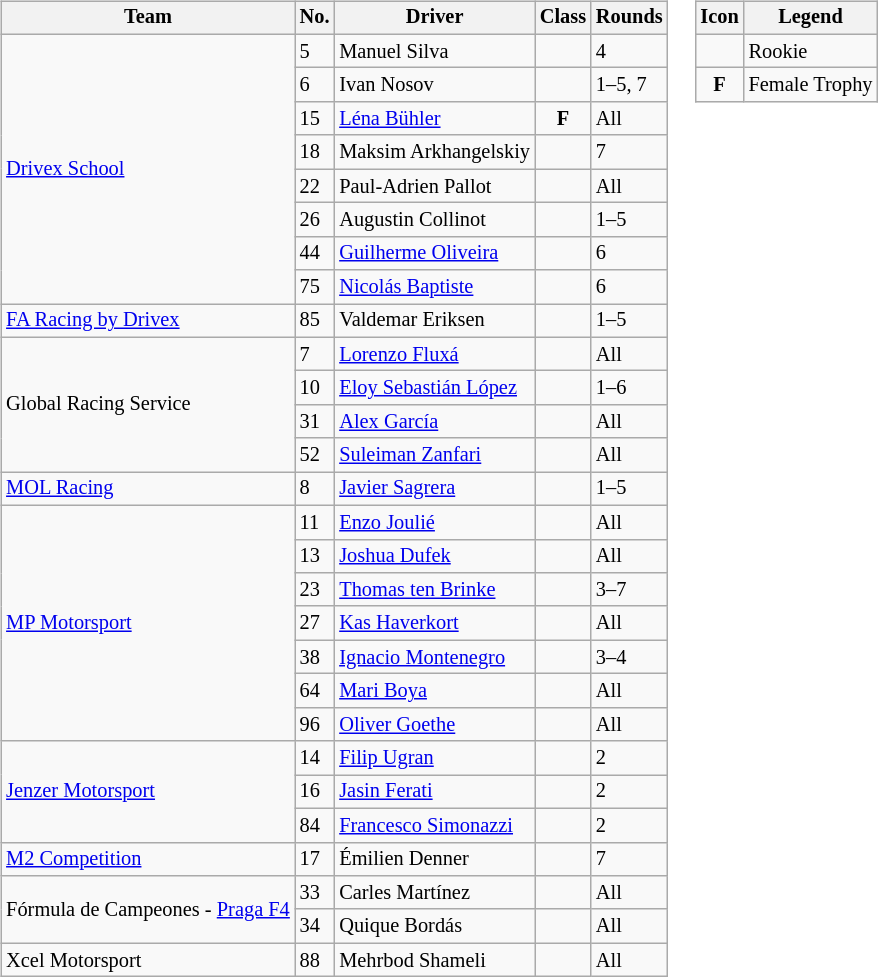<table>
<tr>
<td><br><table class="wikitable" style="font-size: 85%">
<tr>
<th>Team</th>
<th>No.</th>
<th>Driver</th>
<th>Class</th>
<th>Rounds</th>
</tr>
<tr>
<td rowspan=8> <a href='#'>Drivex School</a></td>
<td>5</td>
<td> Manuel Silva</td>
<td style="text-align:center"></td>
<td>4</td>
</tr>
<tr>
<td>6</td>
<td> Ivan Nosov</td>
<td></td>
<td>1–5, 7</td>
</tr>
<tr>
<td>15</td>
<td> <a href='#'>Léna Bühler</a></td>
<td style="text-align:center" nowrap> <strong><span>F</span></strong></td>
<td>All</td>
</tr>
<tr>
<td>18</td>
<td nowrap> Maksim Arkhangelskiy</td>
<td style="text-align:center"></td>
<td>7</td>
</tr>
<tr>
<td>22</td>
<td> Paul-Adrien Pallot</td>
<td></td>
<td>All</td>
</tr>
<tr>
<td>26</td>
<td> Augustin Collinot</td>
<td></td>
<td>1–5</td>
</tr>
<tr>
<td>44</td>
<td> <a href='#'>Guilherme Oliveira</a></td>
<td style="text-align:center"></td>
<td>6</td>
</tr>
<tr>
<td>75</td>
<td> <a href='#'>Nicolás Baptiste</a></td>
<td style="text-align:center"></td>
<td>6</td>
</tr>
<tr>
<td> <a href='#'>FA Racing by Drivex</a></td>
<td>85</td>
<td> Valdemar Eriksen</td>
<td></td>
<td>1–5</td>
</tr>
<tr>
<td rowspan=4> Global Racing Service</td>
<td>7</td>
<td> <a href='#'>Lorenzo Fluxá</a></td>
<td style="text-align:center"></td>
<td>All</td>
</tr>
<tr>
<td>10</td>
<td nowrap> <a href='#'>Eloy Sebastián López</a></td>
<td style="text-align:center"></td>
<td>1–6</td>
</tr>
<tr>
<td>31</td>
<td> <a href='#'>Alex García</a></td>
<td></td>
<td>All</td>
</tr>
<tr>
<td>52</td>
<td> <a href='#'>Suleiman Zanfari</a></td>
<td style="text-align:center"></td>
<td>All</td>
</tr>
<tr>
<td> <a href='#'>MOL Racing</a></td>
<td>8</td>
<td> <a href='#'>Javier Sagrera</a></td>
<td style="text-align:center"></td>
<td>1–5</td>
</tr>
<tr>
<td rowspan=7> <a href='#'>MP Motorsport</a></td>
<td>11</td>
<td> <a href='#'>Enzo Joulié</a></td>
<td style="text-align:center"></td>
<td>All</td>
</tr>
<tr>
<td>13</td>
<td> <a href='#'>Joshua Dufek</a></td>
<td style="text-align:center"></td>
<td>All</td>
</tr>
<tr>
<td>23</td>
<td> <a href='#'>Thomas ten Brinke</a></td>
<td style="text-align:center"></td>
<td>3–7</td>
</tr>
<tr>
<td>27</td>
<td> <a href='#'>Kas Haverkort</a></td>
<td style="text-align:center"></td>
<td>All</td>
</tr>
<tr>
<td>38</td>
<td> <a href='#'>Ignacio Montenegro</a></td>
<td style="text-align:center"></td>
<td>3–4</td>
</tr>
<tr>
<td>64</td>
<td> <a href='#'>Mari Boya</a></td>
<td style="text-align:center"></td>
<td>All</td>
</tr>
<tr>
<td>96</td>
<td> <a href='#'>Oliver Goethe</a></td>
<td style="text-align:center"></td>
<td>All</td>
</tr>
<tr>
<td rowspan=3> <a href='#'>Jenzer Motorsport</a></td>
<td>14</td>
<td> <a href='#'>Filip Ugran</a></td>
<td></td>
<td>2</td>
</tr>
<tr>
<td>16</td>
<td> <a href='#'>Jasin Ferati</a></td>
<td style="text-align:center"></td>
<td>2</td>
</tr>
<tr>
<td>84</td>
<td> <a href='#'>Francesco Simonazzi</a></td>
<td style="text-align:center"></td>
<td>2</td>
</tr>
<tr>
<td> <a href='#'>M2 Competition</a></td>
<td>17</td>
<td> Émilien Denner</td>
<td style="text-align:center"></td>
<td>7</td>
</tr>
<tr>
<td rowspan=2 nowrap> Fórmula de Campeones - <a href='#'>Praga F4</a></td>
<td>33</td>
<td> Carles Martínez</td>
<td></td>
<td>All</td>
</tr>
<tr>
<td>34</td>
<td> Quique Bordás</td>
<td style="text-align:center"></td>
<td>All</td>
</tr>
<tr>
<td> Xcel Motorsport</td>
<td>88</td>
<td> Mehrbod Shameli</td>
<td style="text-align:center"></td>
<td>All</td>
</tr>
</table>
</td>
<td style="vertical-align:top"><br><table class="wikitable" style="font-size: 85%">
<tr>
<th>Icon</th>
<th>Legend</th>
</tr>
<tr>
<td style="text-align:center"></td>
<td>Rookie</td>
</tr>
<tr>
<td style="text-align:center"><strong><span>F</span></strong></td>
<td>Female Trophy</td>
</tr>
</table>
</td>
</tr>
</table>
